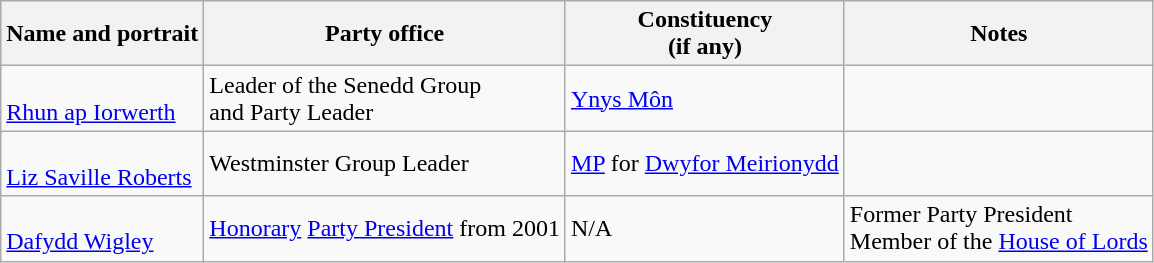<table class="wikitable">
<tr>
<th>Name and portrait</th>
<th>Party office</th>
<th>Constituency <br>(if any)</th>
<th>Notes</th>
</tr>
<tr>
<td><br><a href='#'>Rhun ap Iorwerth</a></td>
<td>Leader of the Senedd Group<br>and Party Leader</td>
<td><a href='#'>Ynys Môn</a></td>
<td></td>
</tr>
<tr>
<td><br> <a href='#'>Liz Saville Roberts</a></td>
<td>Westminster Group Leader<br></td>
<td><a href='#'>MP</a> for <a href='#'>Dwyfor Meirionydd</a></td>
<td></td>
</tr>
<tr>
<td><br> <a href='#'>Dafydd Wigley</a></td>
<td><a href='#'>Honorary</a> <a href='#'>Party President</a> from 2001</td>
<td>N/A</td>
<td>Former Party President<br>Member of the <a href='#'>House of Lords</a></td>
</tr>
</table>
